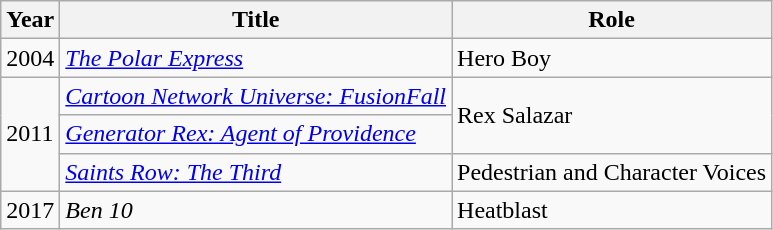<table class="wikitable sortable">
<tr>
<th>Year</th>
<th>Title</th>
<th>Role</th>
</tr>
<tr>
<td>2004</td>
<td><em><a href='#'>The Polar Express</a></em></td>
<td>Hero Boy</td>
</tr>
<tr>
<td rowspan=3>2011</td>
<td><em><a href='#'>Cartoon Network Universe: FusionFall</a></em></td>
<td rowspan=2>Rex Salazar</td>
</tr>
<tr>
<td><em><a href='#'>Generator Rex: Agent of Providence</a></em></td>
</tr>
<tr>
<td><em><a href='#'>Saints Row: The Third</a></em></td>
<td>Pedestrian and Character Voices</td>
</tr>
<tr>
<td>2017</td>
<td><em>Ben 10</em></td>
<td>Heatblast</td>
</tr>
</table>
